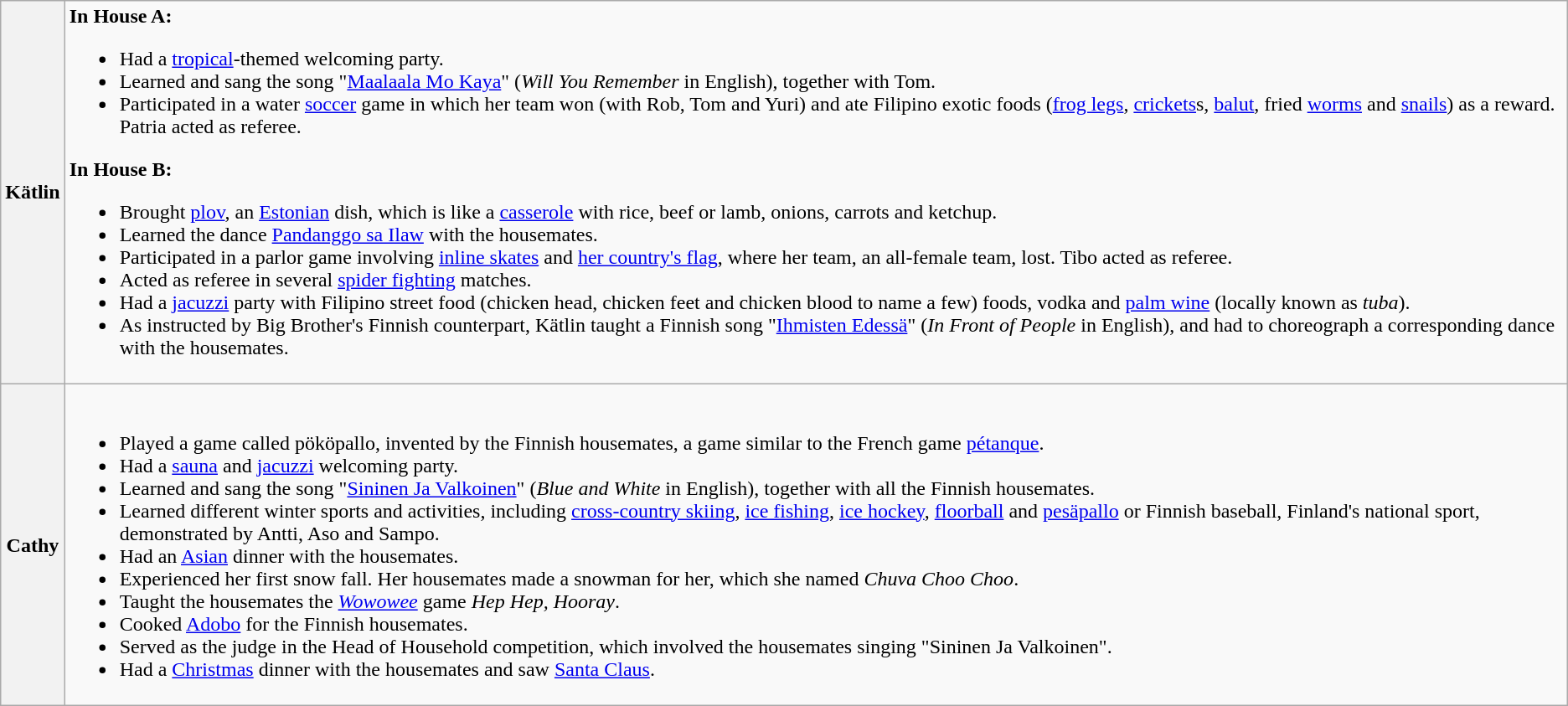<table class="wikitable">
<tr>
<th>Kätlin</th>
<td><strong>In House A:</strong><br><ul><li>Had a <a href='#'>tropical</a>-themed welcoming party.</li><li>Learned and sang the song "<a href='#'>Maalaala Mo Kaya</a>" (<em>Will You Remember</em> in English), together with Tom.</li><li>Participated in a water <a href='#'>soccer</a> game in which her team won (with Rob, Tom and Yuri) and ate Filipino exotic foods (<a href='#'>frog legs</a>, <a href='#'>crickets</a>s, <a href='#'>balut</a>, fried <a href='#'>worms</a> and <a href='#'>snails</a>) as a reward. Patria acted as referee.</li></ul><strong>In House B:</strong><ul><li>Brought <a href='#'>plov</a>, an <a href='#'>Estonian</a> dish, which is like a <a href='#'>casserole</a> with rice, beef or lamb, onions, carrots and ketchup.</li><li>Learned the dance <a href='#'>Pandanggo sa Ilaw</a> with the housemates.</li><li>Participated in a parlor game involving <a href='#'>inline skates</a> and <a href='#'>her country's flag</a>, where her team, an all-female team, lost. Tibo acted as referee.</li><li>Acted as referee in several <a href='#'>spider fighting</a> matches.</li><li>Had a <a href='#'>jacuzzi</a> party with Filipino street food (chicken head, chicken feet and chicken blood to name a few) foods, vodka and <a href='#'>palm wine</a> (locally known as <em>tuba</em>).</li><li>As instructed by Big Brother's Finnish counterpart, Kätlin taught a Finnish song "<a href='#'>Ihmisten Edessä</a>" (<em>In Front of People</em> in English), and had to choreograph a corresponding dance with the housemates.</li></ul></td>
</tr>
<tr>
<th>Cathy</th>
<td><br><ul><li>Played a game called pököpallo, invented by the Finnish housemates, a game similar to the French game <a href='#'>pétanque</a>.</li><li>Had a <a href='#'>sauna</a> and <a href='#'>jacuzzi</a> welcoming party.</li><li>Learned and sang the song "<a href='#'>Sininen Ja Valkoinen</a>" (<em>Blue and White</em> in English), together with all the Finnish housemates.</li><li>Learned different winter sports and activities, including <a href='#'>cross-country skiing</a>, <a href='#'>ice fishing</a>, <a href='#'>ice hockey</a>, <a href='#'>floorball</a> and <a href='#'>pesäpallo</a> or Finnish baseball, Finland's national sport, demonstrated by Antti, Aso and Sampo.</li><li>Had an <a href='#'>Asian</a> dinner with the housemates.</li><li>Experienced her first snow fall. Her housemates made a snowman for her, which she named <em>Chuva Choo Choo</em>.</li><li>Taught the housemates the <em><a href='#'>Wowowee</a></em> game <em>Hep Hep, Hooray</em>.</li><li>Cooked <a href='#'>Adobo</a> for the Finnish housemates.</li><li>Served as the judge in the Head of Household competition, which involved the housemates singing "Sininen Ja Valkoinen".</li><li>Had a <a href='#'>Christmas</a> dinner with the housemates and saw <a href='#'>Santa Claus</a>.</li></ul></td>
</tr>
</table>
